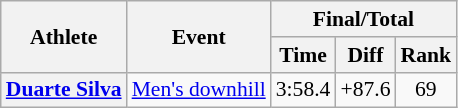<table class="wikitable plainrowheaders" style="font-size:90%">
<tr>
<th scope="col" rowspan="2">Athlete</th>
<th scope="col" rowspan="2">Event</th>
<th scope="col" colspan="3">Final/Total</th>
</tr>
<tr>
<th>Time</th>
<th>Diff</th>
<th>Rank</th>
</tr>
<tr align="center">
<th scope="row" align="left"><a href='#'>Duarte Silva</a></th>
<td align="left"><a href='#'>Men's downhill</a></td>
<td>3:58.4</td>
<td>+87.6</td>
<td>69</td>
</tr>
</table>
